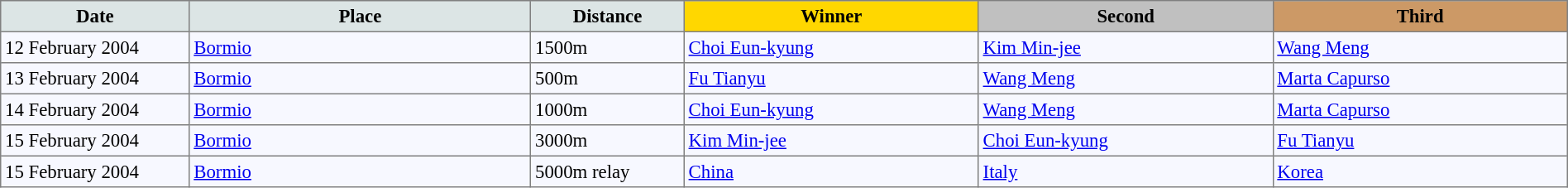<table bgcolor="#f7f8ff" cellpadding="3" cellspacing="0" border="1" style="font-size: 95%; border: gray solid 1px; border-collapse: collapse;">
<tr bgcolor="#CCCCCC">
<td align="center" bgcolor="#DCE5E5" width="150"><strong>Date</strong></td>
<td align="center" bgcolor="#DCE5E5" width="280"><strong>Place</strong></td>
<td align="center" bgcolor="#DCE5E5" width="120"><strong>Distance</strong></td>
<td align="center" bgcolor="gold" width="240"><strong>Winner</strong></td>
<td align="center" bgcolor="silver" width="240"><strong>Second</strong></td>
<td align="center" bgcolor="CC9966" width="240"><strong>Third</strong></td>
</tr>
<tr align="left">
<td>12 February 2004</td>
<td> <a href='#'>Bormio</a></td>
<td>1500m</td>
<td> <a href='#'>Choi Eun-kyung</a></td>
<td> <a href='#'>Kim Min-jee</a></td>
<td> <a href='#'>Wang Meng</a></td>
</tr>
<tr align="left">
<td>13 February 2004</td>
<td> <a href='#'>Bormio</a></td>
<td>500m</td>
<td> <a href='#'>Fu Tianyu</a></td>
<td> <a href='#'>Wang Meng</a></td>
<td> <a href='#'>Marta Capurso</a></td>
</tr>
<tr align="left">
<td>14 February 2004</td>
<td> <a href='#'>Bormio</a></td>
<td>1000m</td>
<td> <a href='#'>Choi Eun-kyung</a></td>
<td> <a href='#'>Wang Meng</a></td>
<td> <a href='#'>Marta Capurso</a></td>
</tr>
<tr align="left">
<td>15 February 2004</td>
<td> <a href='#'>Bormio</a></td>
<td>3000m</td>
<td> <a href='#'>Kim Min-jee</a></td>
<td> <a href='#'>Choi Eun-kyung</a></td>
<td> <a href='#'>Fu Tianyu</a></td>
</tr>
<tr align="left">
<td>15 February 2004</td>
<td> <a href='#'>Bormio</a></td>
<td>5000m relay</td>
<td> <a href='#'>China</a></td>
<td> <a href='#'>Italy</a></td>
<td> <a href='#'>Korea</a></td>
</tr>
</table>
